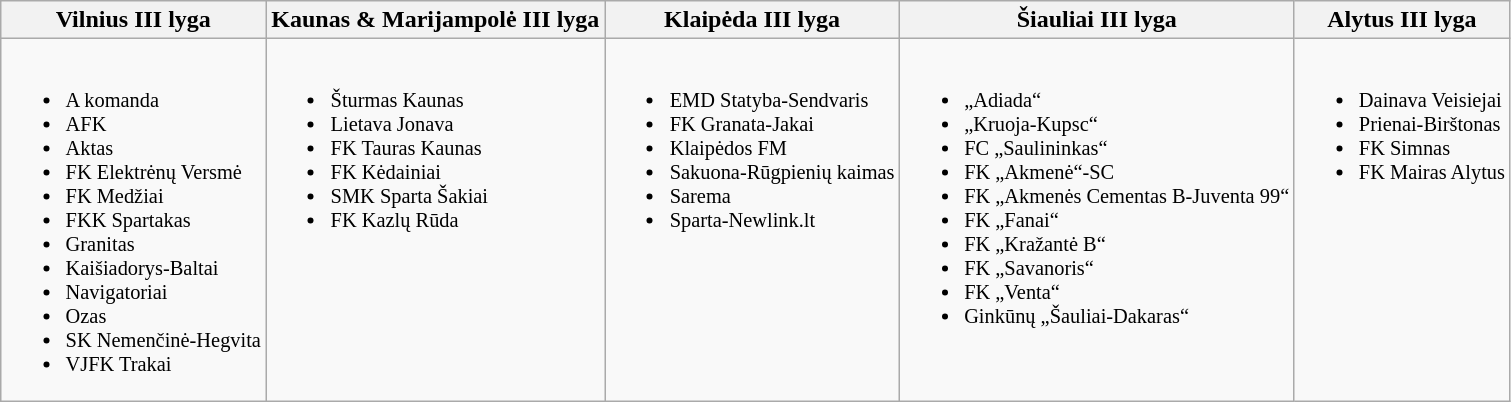<table class="wikitable">
<tr>
<th>Vilnius III lyga</th>
<th>Kaunas & Marijampolė III lyga</th>
<th>Klaipėda III lyga</th>
<th>Šiauliai III lyga</th>
<th>Alytus III lyga</th>
</tr>
<tr style="vertical-align:top; font-size:85%;">
<td><br><ul><li>A komanda</li><li>AFK</li><li>Aktas</li><li>FK Elektrėnų Versmė</li><li>FK Medžiai</li><li>FKK Spartakas</li><li>Granitas</li><li>Kaišiadorys-Baltai</li><li>Navigatoriai</li><li>Ozas</li><li>SK Nemenčinė-Hegvita</li><li>VJFK Trakai</li></ul></td>
<td><br><ul><li>Šturmas Kaunas</li><li>Lietava Jonava</li><li>FK Tauras Kaunas</li><li>FK Kėdainiai</li><li>SMK Sparta Šakiai</li><li>FK Kazlų Rūda</li></ul></td>
<td><br><ul><li>EMD Statyba-Sendvaris</li><li>FK Granata-Jakai</li><li>Klaipėdos FM</li><li>Sakuona-Rūgpienių kaimas</li><li>Sarema</li><li>Sparta-Newlink.lt</li></ul></td>
<td><br><ul><li>„Adiada“</li><li>„Kruoja-Kupsc“</li><li>FC „Saulininkas“</li><li>FK „Akmenė“-SC</li><li>FK „Akmenės Cementas B-Juventa 99“</li><li>FK „Fanai“</li><li>FK „Kražantė B“</li><li>FK „Savanoris“</li><li>FK „Venta“</li><li>Ginkūnų „Šauliai-Dakaras“</li></ul></td>
<td><br><ul><li>Dainava Veisiejai</li><li>Prienai-Birštonas</li><li>FK Simnas</li><li>FK Mairas Alytus</li></ul></td>
</tr>
</table>
